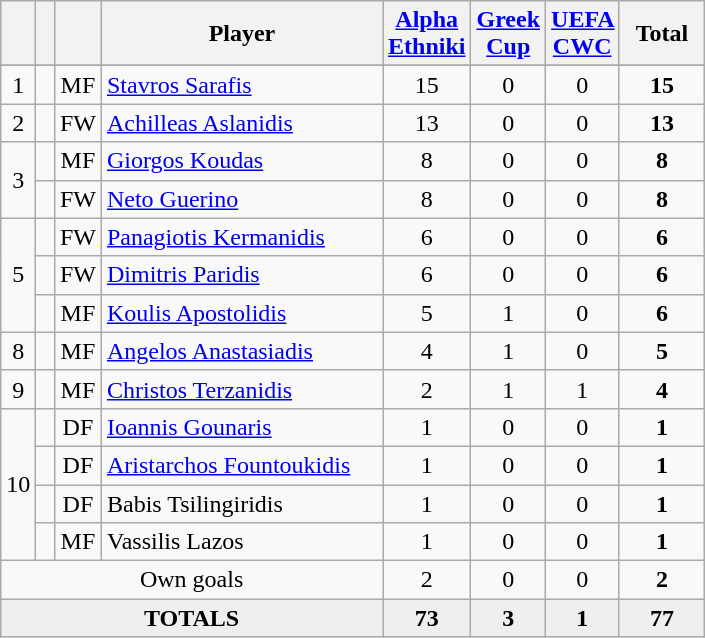<table class="wikitable sortable" style="text-align:center">
<tr>
<th width=5></th>
<th width=5></th>
<th width=5></th>
<th width=180>Player</th>
<th width=30><a href='#'>Alpha Ethniki</a></th>
<th width=30><a href='#'>Greek Cup</a></th>
<th width=30><a href='#'>UEFA CWC</a></th>
<th width=50>Total</th>
</tr>
<tr>
</tr>
<tr>
<td>1</td>
<td></td>
<td>MF</td>
<td align=left> <a href='#'>Stavros Sarafis</a></td>
<td>15</td>
<td>0</td>
<td>0</td>
<td><strong>15</strong></td>
</tr>
<tr>
<td>2</td>
<td></td>
<td>FW</td>
<td align=left> <a href='#'>Achilleas Aslanidis</a></td>
<td>13</td>
<td>0</td>
<td>0</td>
<td><strong>13</strong></td>
</tr>
<tr>
<td rowspan=2>3</td>
<td></td>
<td>MF</td>
<td align=left> <a href='#'>Giorgos Koudas</a></td>
<td>8</td>
<td>0</td>
<td>0</td>
<td><strong>8</strong></td>
</tr>
<tr>
<td></td>
<td>FW</td>
<td align=left> <a href='#'>Neto Guerino</a></td>
<td>8</td>
<td>0</td>
<td>0</td>
<td><strong>8</strong></td>
</tr>
<tr>
<td rowspan=3>5</td>
<td></td>
<td>FW</td>
<td align=left> <a href='#'>Panagiotis Kermanidis</a></td>
<td>6</td>
<td>0</td>
<td>0</td>
<td><strong>6</strong></td>
</tr>
<tr>
<td></td>
<td>FW</td>
<td align=left> <a href='#'>Dimitris Paridis</a></td>
<td>6</td>
<td>0</td>
<td>0</td>
<td><strong>6</strong></td>
</tr>
<tr>
<td></td>
<td>MF</td>
<td align=left> <a href='#'>Koulis Apostolidis</a></td>
<td>5</td>
<td>1</td>
<td>0</td>
<td><strong>6</strong></td>
</tr>
<tr>
<td>8</td>
<td></td>
<td>MF</td>
<td align=left> <a href='#'>Angelos Anastasiadis</a></td>
<td>4</td>
<td>1</td>
<td>0</td>
<td><strong>5</strong></td>
</tr>
<tr>
<td>9</td>
<td></td>
<td>MF</td>
<td align=left> <a href='#'>Christos Terzanidis</a></td>
<td>2</td>
<td>1</td>
<td>1</td>
<td><strong>4</strong></td>
</tr>
<tr>
<td rowspan=4>10</td>
<td></td>
<td>DF</td>
<td align=left> <a href='#'>Ioannis Gounaris</a></td>
<td>1</td>
<td>0</td>
<td>0</td>
<td><strong>1</strong></td>
</tr>
<tr>
<td></td>
<td>DF</td>
<td align=left> <a href='#'>Aristarchos Fountoukidis</a></td>
<td>1</td>
<td>0</td>
<td>0</td>
<td><strong>1</strong></td>
</tr>
<tr>
<td></td>
<td>DF</td>
<td align=left> Babis Tsilingiridis</td>
<td>1</td>
<td>0</td>
<td>0</td>
<td><strong>1</strong></td>
</tr>
<tr>
<td></td>
<td>MF</td>
<td align=left> Vassilis Lazos</td>
<td>1</td>
<td>0</td>
<td>0</td>
<td><strong>1</strong></td>
</tr>
<tr>
<td colspan="4">Own goals</td>
<td>2</td>
<td>0</td>
<td>0</td>
<td><strong>2</strong></td>
</tr>
<tr bgcolor="#EFEFEF">
<td colspan=4><strong>TOTALS</strong></td>
<td><strong>73</strong></td>
<td><strong>3</strong></td>
<td><strong>1</strong></td>
<td><strong>77</strong></td>
</tr>
</table>
